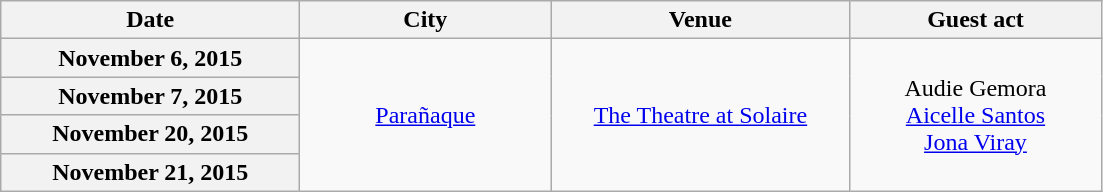<table class="wikitable plainrowheaders" style="text-align:center;">
<tr>
<th scope="col" style="width:12em;">Date</th>
<th scope="col" style="width:10em;">City</th>
<th scope="col" style="width:12em;">Venue</th>
<th scope="col" style="width:10em;">Guest act</th>
</tr>
<tr>
<th scope="row">November 6, 2015</th>
<td rowspan="4"><a href='#'>Parañaque</a></td>
<td rowspan="4"><a href='#'>The Theatre at Solaire</a></td>
<td rowspan="4">Audie Gemora<br><a href='#'>Aicelle Santos</a><br><a href='#'>Jona Viray</a></td>
</tr>
<tr>
<th scope="row">November 7, 2015</th>
</tr>
<tr>
<th scope="row">November 20, 2015</th>
</tr>
<tr>
<th scope="row">November 21, 2015</th>
</tr>
</table>
